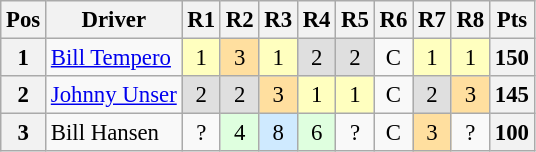<table class="wikitable" style="font-size: 95%">
<tr valign="top">
<th valign="middle">Pos</th>
<th valign="middle">Driver</th>
<th valign="middle">R1<br></th>
<th valign="middle">R2<br></th>
<th valign="middle">R3<br></th>
<th valign="middle">R4<br></th>
<th valign="middle">R5<br></th>
<th valign="middle">R6<br></th>
<th valign="middle">R7<br></th>
<th valign="middle">R8<br></th>
<th valign="middle">Pts</th>
</tr>
<tr>
<th>1</th>
<td> <a href='#'>Bill Tempero</a></td>
<td style="background:#FFFFBF;" align=center>1</td>
<td style="background:#FFDF9F;" align=center>3</td>
<td style="background:#FFFFBF;" align=center>1</td>
<td style="background:#DFDFDF;" align=center>2</td>
<td style="background:#DFDFDF;" align=center>2</td>
<td align=center>C</td>
<td style="background:#FFFFBF;" align=center>1</td>
<td style="background:#FFFFBF;" align=center>1</td>
<th>150</th>
</tr>
<tr>
<th>2</th>
<td> <a href='#'>Johnny Unser</a> </td>
<td style="background:#DFDFDF;" align=center>2</td>
<td style="background:#DFDFDF;" align=center>2</td>
<td style="background:#FFDF9F;" align=center>3</td>
<td style="background:#FFFFBF;" align=center>1</td>
<td style="background:#FFFFBF;" align=center>1</td>
<td align=center>C</td>
<td style="background:#DFDFDF;" align=center>2</td>
<td style="background:#FFDF9F;" align=center>3</td>
<th>145</th>
</tr>
<tr>
<th>3</th>
<td> Bill Hansen</td>
<td align=center>?</td>
<td style="background:#DFFFDF;" align=center>4</td>
<td style="background:#CFEAFF;" align=center>8</td>
<td style="background:#DFFFDF;" align=center>6</td>
<td align=center>?</td>
<td align=center>C</td>
<td style="background:#FFDF9F;" align=center>3</td>
<td align=center>?</td>
<th>100</th>
</tr>
</table>
